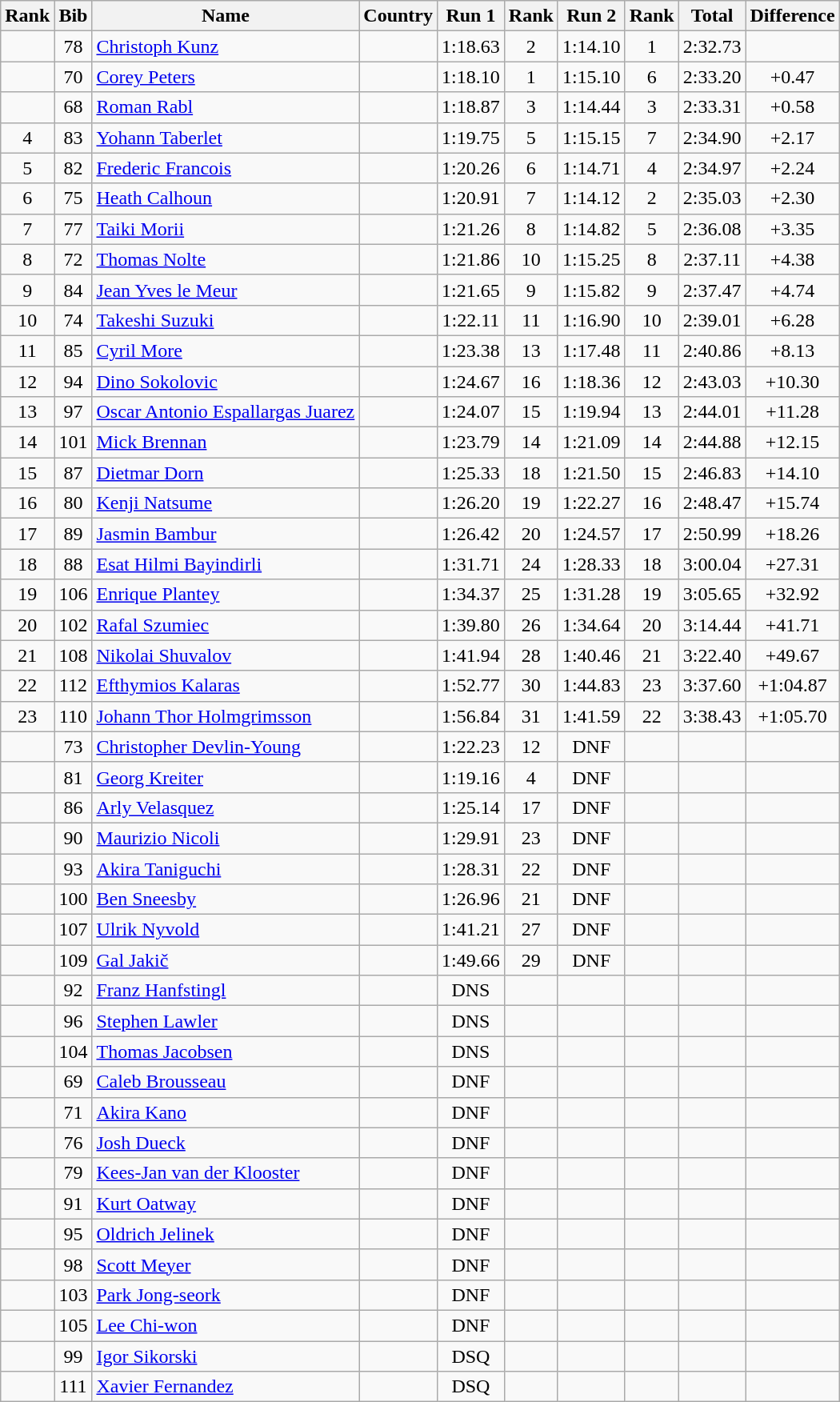<table class="wikitable sortable" style="text-align:center">
<tr>
<th>Rank</th>
<th>Bib</th>
<th>Name</th>
<th>Country</th>
<th>Run 1</th>
<th>Rank</th>
<th>Run 2</th>
<th>Rank</th>
<th>Total</th>
<th>Difference</th>
</tr>
<tr>
<td></td>
<td>78</td>
<td align=left><a href='#'>Christoph Kunz</a></td>
<td align=left></td>
<td>1:18.63</td>
<td>2</td>
<td>1:14.10</td>
<td>1</td>
<td>2:32.73</td>
<td></td>
</tr>
<tr>
<td></td>
<td>70</td>
<td align=left><a href='#'>Corey Peters</a></td>
<td align=left></td>
<td>1:18.10</td>
<td>1</td>
<td>1:15.10</td>
<td>6</td>
<td>2:33.20</td>
<td>+0.47</td>
</tr>
<tr>
<td></td>
<td>68</td>
<td align=left><a href='#'>Roman Rabl</a></td>
<td align=left></td>
<td>1:18.87</td>
<td>3</td>
<td>1:14.44</td>
<td>3</td>
<td>2:33.31</td>
<td>+0.58</td>
</tr>
<tr>
<td>4</td>
<td>83</td>
<td align=left><a href='#'>Yohann Taberlet</a></td>
<td align=left></td>
<td>1:19.75</td>
<td>5</td>
<td>1:15.15</td>
<td>7</td>
<td>2:34.90</td>
<td>+2.17</td>
</tr>
<tr>
<td>5</td>
<td>82</td>
<td align=left><a href='#'>Frederic Francois</a></td>
<td align=left></td>
<td>1:20.26</td>
<td>6</td>
<td>1:14.71</td>
<td>4</td>
<td>2:34.97</td>
<td>+2.24</td>
</tr>
<tr>
<td>6</td>
<td>75</td>
<td align=left><a href='#'>Heath Calhoun</a></td>
<td align=left></td>
<td>1:20.91</td>
<td>7</td>
<td>1:14.12</td>
<td>2</td>
<td>2:35.03</td>
<td>+2.30</td>
</tr>
<tr>
<td>7</td>
<td>77</td>
<td align=left><a href='#'>Taiki Morii</a></td>
<td align=left></td>
<td>1:21.26</td>
<td>8</td>
<td>1:14.82</td>
<td>5</td>
<td>2:36.08</td>
<td>+3.35</td>
</tr>
<tr>
<td>8</td>
<td>72</td>
<td align=left><a href='#'>Thomas Nolte</a></td>
<td align=left></td>
<td>1:21.86</td>
<td>10</td>
<td>1:15.25</td>
<td>8</td>
<td>2:37.11</td>
<td>+4.38</td>
</tr>
<tr>
<td>9</td>
<td>84</td>
<td align=left><a href='#'>Jean Yves le Meur</a></td>
<td align=left></td>
<td>1:21.65</td>
<td>9</td>
<td>1:15.82</td>
<td>9</td>
<td>2:37.47</td>
<td>+4.74</td>
</tr>
<tr>
<td>10</td>
<td>74</td>
<td align=left><a href='#'>Takeshi Suzuki</a></td>
<td align=left></td>
<td>1:22.11</td>
<td>11</td>
<td>1:16.90</td>
<td>10</td>
<td>2:39.01</td>
<td>+6.28</td>
</tr>
<tr>
<td>11</td>
<td>85</td>
<td align=left><a href='#'>Cyril More</a></td>
<td align=left></td>
<td>1:23.38</td>
<td>13</td>
<td>1:17.48</td>
<td>11</td>
<td>2:40.86</td>
<td>+8.13</td>
</tr>
<tr>
<td>12</td>
<td>94</td>
<td align=left><a href='#'>Dino Sokolovic</a></td>
<td align=left></td>
<td>1:24.67</td>
<td>16</td>
<td>1:18.36</td>
<td>12</td>
<td>2:43.03</td>
<td>+10.30</td>
</tr>
<tr>
<td>13</td>
<td>97</td>
<td align=left><a href='#'>Oscar Antonio Espallargas Juarez</a></td>
<td align=left></td>
<td>1:24.07</td>
<td>15</td>
<td>1:19.94</td>
<td>13</td>
<td>2:44.01</td>
<td>+11.28</td>
</tr>
<tr>
<td>14</td>
<td>101</td>
<td align=left><a href='#'>Mick Brennan</a></td>
<td align=left></td>
<td>1:23.79</td>
<td>14</td>
<td>1:21.09</td>
<td>14</td>
<td>2:44.88</td>
<td>+12.15</td>
</tr>
<tr>
<td>15</td>
<td>87</td>
<td align=left><a href='#'>Dietmar Dorn</a></td>
<td align=left></td>
<td>1:25.33</td>
<td>18</td>
<td>1:21.50</td>
<td>15</td>
<td>2:46.83</td>
<td>+14.10</td>
</tr>
<tr>
<td>16</td>
<td>80</td>
<td align=left><a href='#'>Kenji Natsume</a></td>
<td align=left></td>
<td>1:26.20</td>
<td>19</td>
<td>1:22.27</td>
<td>16</td>
<td>2:48.47</td>
<td>+15.74</td>
</tr>
<tr>
<td>17</td>
<td>89</td>
<td align=left><a href='#'>Jasmin Bambur</a></td>
<td align=left></td>
<td>1:26.42</td>
<td>20</td>
<td>1:24.57</td>
<td>17</td>
<td>2:50.99</td>
<td>+18.26</td>
</tr>
<tr>
<td>18</td>
<td>88</td>
<td align=left><a href='#'>Esat Hilmi Bayindirli</a></td>
<td align=left></td>
<td>1:31.71</td>
<td>24</td>
<td>1:28.33</td>
<td>18</td>
<td>3:00.04</td>
<td>+27.31</td>
</tr>
<tr>
<td>19</td>
<td>106</td>
<td align=left><a href='#'>Enrique Plantey</a></td>
<td align=left></td>
<td>1:34.37</td>
<td>25</td>
<td>1:31.28</td>
<td>19</td>
<td>3:05.65</td>
<td>+32.92</td>
</tr>
<tr>
<td>20</td>
<td>102</td>
<td align=left><a href='#'>Rafal Szumiec</a></td>
<td align=left></td>
<td>1:39.80</td>
<td>26</td>
<td>1:34.64</td>
<td>20</td>
<td>3:14.44</td>
<td>+41.71</td>
</tr>
<tr>
<td>21</td>
<td>108</td>
<td align=left><a href='#'>Nikolai Shuvalov</a></td>
<td align=left></td>
<td>1:41.94</td>
<td>28</td>
<td>1:40.46</td>
<td>21</td>
<td>3:22.40</td>
<td>+49.67</td>
</tr>
<tr>
<td>22</td>
<td>112</td>
<td align=left><a href='#'>Efthymios Kalaras</a></td>
<td align=left></td>
<td>1:52.77</td>
<td>30</td>
<td>1:44.83</td>
<td>23</td>
<td>3:37.60</td>
<td>+1:04.87</td>
</tr>
<tr>
<td>23</td>
<td>110</td>
<td align=left><a href='#'>Johann Thor Holmgrimsson</a></td>
<td align=left></td>
<td>1:56.84</td>
<td>31</td>
<td>1:41.59</td>
<td>22</td>
<td>3:38.43</td>
<td>+1:05.70</td>
</tr>
<tr>
<td></td>
<td>73</td>
<td align=left><a href='#'>Christopher Devlin-Young</a></td>
<td align=left></td>
<td>1:22.23</td>
<td>12</td>
<td>DNF</td>
<td></td>
<td></td>
<td></td>
</tr>
<tr>
<td></td>
<td>81</td>
<td align=left><a href='#'>Georg Kreiter</a></td>
<td align=left></td>
<td>1:19.16</td>
<td>4</td>
<td>DNF</td>
<td></td>
<td></td>
<td></td>
</tr>
<tr>
<td></td>
<td>86</td>
<td align=left><a href='#'>Arly Velasquez</a></td>
<td align=left></td>
<td>1:25.14</td>
<td>17</td>
<td>DNF</td>
<td></td>
<td></td>
<td></td>
</tr>
<tr>
<td></td>
<td>90</td>
<td align=left><a href='#'>Maurizio Nicoli</a></td>
<td align=left></td>
<td>1:29.91</td>
<td>23</td>
<td>DNF</td>
<td></td>
<td></td>
<td></td>
</tr>
<tr>
<td></td>
<td>93</td>
<td align=left><a href='#'>Akira Taniguchi</a></td>
<td align=left></td>
<td>1:28.31</td>
<td>22</td>
<td>DNF</td>
<td></td>
<td></td>
<td></td>
</tr>
<tr>
<td></td>
<td>100</td>
<td align=left><a href='#'>Ben Sneesby</a></td>
<td align=left></td>
<td>1:26.96</td>
<td>21</td>
<td>DNF</td>
<td></td>
<td></td>
<td></td>
</tr>
<tr>
<td></td>
<td>107</td>
<td align=left><a href='#'>Ulrik Nyvold</a></td>
<td align=left></td>
<td>1:41.21</td>
<td>27</td>
<td>DNF</td>
<td></td>
<td></td>
<td></td>
</tr>
<tr>
<td></td>
<td>109</td>
<td align=left><a href='#'>Gal Jakič</a></td>
<td align=left></td>
<td>1:49.66</td>
<td>29</td>
<td>DNF</td>
<td></td>
<td></td>
<td></td>
</tr>
<tr>
<td></td>
<td>92</td>
<td align=left><a href='#'>Franz Hanfstingl</a></td>
<td align=left></td>
<td>DNS</td>
<td></td>
<td></td>
<td></td>
<td></td>
<td></td>
</tr>
<tr>
<td></td>
<td>96</td>
<td align=left><a href='#'>Stephen Lawler</a></td>
<td align=left></td>
<td>DNS</td>
<td></td>
<td></td>
<td></td>
<td></td>
<td></td>
</tr>
<tr>
<td></td>
<td>104</td>
<td align=left><a href='#'>Thomas Jacobsen</a></td>
<td align=left></td>
<td>DNS</td>
<td></td>
<td></td>
<td></td>
<td></td>
<td></td>
</tr>
<tr>
<td></td>
<td>69</td>
<td align=left><a href='#'>Caleb Brousseau</a></td>
<td align=left></td>
<td>DNF</td>
<td></td>
<td></td>
<td></td>
<td></td>
<td></td>
</tr>
<tr>
<td></td>
<td>71</td>
<td align=left><a href='#'>Akira Kano</a></td>
<td align=left></td>
<td>DNF</td>
<td></td>
<td></td>
<td></td>
<td></td>
<td></td>
</tr>
<tr>
<td></td>
<td>76</td>
<td align=left><a href='#'>Josh Dueck</a></td>
<td align=left></td>
<td>DNF</td>
<td></td>
<td></td>
<td></td>
<td></td>
<td></td>
</tr>
<tr>
<td></td>
<td>79</td>
<td align=left><a href='#'>Kees-Jan van der Klooster</a></td>
<td align=left></td>
<td>DNF</td>
<td></td>
<td></td>
<td></td>
<td></td>
<td></td>
</tr>
<tr>
<td></td>
<td>91</td>
<td align=left><a href='#'>Kurt Oatway</a></td>
<td align=left></td>
<td>DNF</td>
<td></td>
<td></td>
<td></td>
<td></td>
<td></td>
</tr>
<tr>
<td></td>
<td>95</td>
<td align=left><a href='#'>Oldrich Jelinek</a></td>
<td align=left></td>
<td>DNF</td>
<td></td>
<td></td>
<td></td>
<td></td>
<td></td>
</tr>
<tr>
<td></td>
<td>98</td>
<td align=left><a href='#'>Scott Meyer</a></td>
<td align=left></td>
<td>DNF</td>
<td></td>
<td></td>
<td></td>
<td></td>
<td></td>
</tr>
<tr>
<td></td>
<td>103</td>
<td align=left><a href='#'>Park Jong-seork</a></td>
<td align=left></td>
<td>DNF</td>
<td></td>
<td></td>
<td></td>
<td></td>
<td></td>
</tr>
<tr>
<td></td>
<td>105</td>
<td align=left><a href='#'>Lee Chi-won</a></td>
<td align=left></td>
<td>DNF</td>
<td></td>
<td></td>
<td></td>
<td></td>
<td></td>
</tr>
<tr>
<td></td>
<td>99</td>
<td align=left><a href='#'>Igor Sikorski</a></td>
<td align=left></td>
<td>DSQ</td>
<td></td>
<td></td>
<td></td>
<td></td>
<td></td>
</tr>
<tr>
<td></td>
<td>111</td>
<td align=left><a href='#'>Xavier Fernandez</a></td>
<td align=left></td>
<td>DSQ</td>
<td></td>
<td></td>
<td></td>
<td></td>
<td></td>
</tr>
</table>
